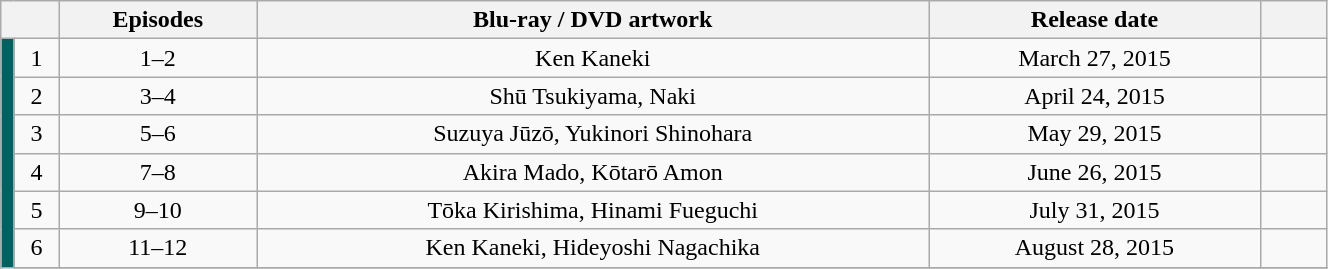<table class="wikitable" style="text-align: center; width: 70%;">
<tr>
<th colspan="2"></th>
<th>Episodes</th>
<th>Blu-ray / DVD artwork</th>
<th>Release date</th>
<th width="5%"></th>
</tr>
<tr>
<td rowspan="10" width="1%" style="background: #006161;"></td>
<td>1</td>
<td>1–2</td>
<td>Ken Kaneki</td>
<td>March 27, 2015</td>
<td></td>
</tr>
<tr>
<td>2</td>
<td>3–4</td>
<td>Shū Tsukiyama, Naki</td>
<td>April 24, 2015</td>
<td></td>
</tr>
<tr>
<td>3</td>
<td>5–6</td>
<td>Suzuya Jūzō, Yukinori Shinohara</td>
<td>May 29, 2015</td>
<td></td>
</tr>
<tr>
<td>4</td>
<td>7–8</td>
<td>Akira Mado, Kōtarō Amon</td>
<td>June 26, 2015</td>
<td></td>
</tr>
<tr>
<td>5</td>
<td>9–10</td>
<td>Tōka Kirishima, Hinami Fueguchi</td>
<td>July 31, 2015</td>
<td></td>
</tr>
<tr>
<td>6</td>
<td>11–12</td>
<td>Ken Kaneki, Hideyoshi Nagachika</td>
<td>August 28, 2015</td>
<td></td>
</tr>
<tr>
</tr>
</table>
